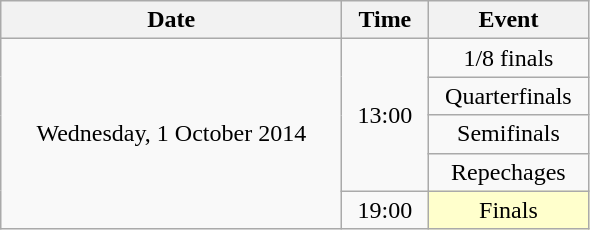<table class = "wikitable" style="text-align:center;">
<tr>
<th width=220>Date</th>
<th width=50>Time</th>
<th width=100>Event</th>
</tr>
<tr>
<td rowspan=5>Wednesday, 1 October 2014</td>
<td rowspan=4>13:00</td>
<td>1/8 finals</td>
</tr>
<tr>
<td>Quarterfinals</td>
</tr>
<tr>
<td>Semifinals</td>
</tr>
<tr>
<td>Repechages</td>
</tr>
<tr>
<td>19:00</td>
<td bgcolor=ffffcc>Finals</td>
</tr>
</table>
